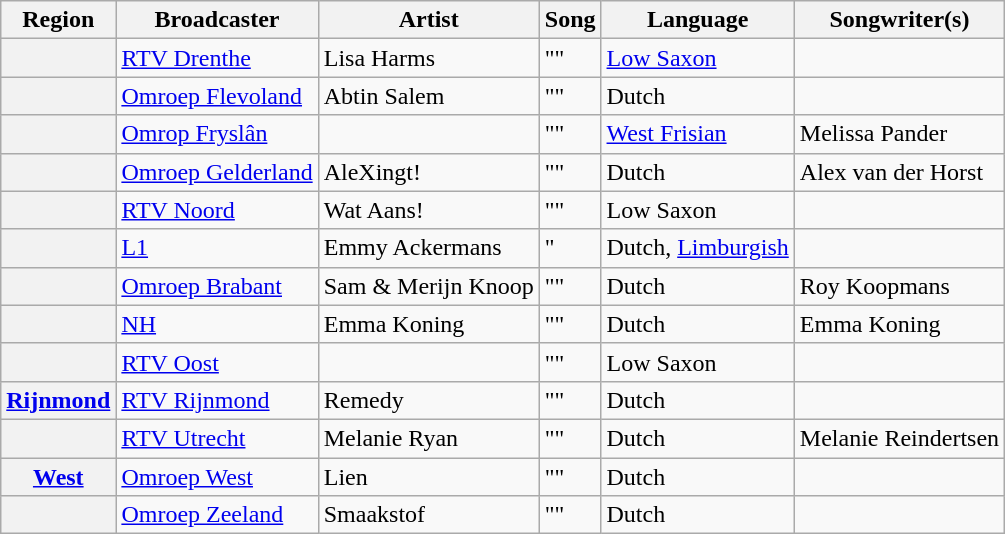<table class="wikitable plainrowheaders unsortable">
<tr>
<th scope="col">Region</th>
<th scope="col">Broadcaster</th>
<th scope="col">Artist</th>
<th scope="col">Song</th>
<th scope="col">Language</th>
<th scope="col">Songwriter(s)</th>
</tr>
<tr>
<th scope="row"></th>
<td><a href='#'>RTV Drenthe</a></td>
<td>Lisa Harms</td>
<td>""</td>
<td><a href='#'>Low Saxon</a></td>
<td></td>
</tr>
<tr>
<th scope="row"></th>
<td><a href='#'>Omroep Flevoland</a></td>
<td>Abtin Salem</td>
<td>""</td>
<td>Dutch</td>
<td></td>
</tr>
<tr>
<th scope="row"></th>
<td><a href='#'>Omrop Fryslân</a></td>
<td></td>
<td>""</td>
<td><a href='#'>West Frisian</a></td>
<td>Melissa Pander</td>
</tr>
<tr>
<th scope="row"></th>
<td><a href='#'>Omroep Gelderland</a></td>
<td>AleXingt!</td>
<td>""</td>
<td>Dutch</td>
<td>Alex van der Horst</td>
</tr>
<tr>
<th scope="row"></th>
<td><a href='#'>RTV Noord</a></td>
<td>Wat Aans!</td>
<td>""</td>
<td>Low Saxon</td>
<td></td>
</tr>
<tr>
<th scope="row"></th>
<td><a href='#'>L1</a></td>
<td>Emmy Ackermans</td>
<td>"</td>
<td>Dutch, <a href='#'>Limburgish</a></td>
<td></td>
</tr>
<tr>
<th scope="row"></th>
<td><a href='#'>Omroep Brabant</a></td>
<td>Sam & Merijn Knoop</td>
<td>""</td>
<td>Dutch</td>
<td>Roy Koopmans</td>
</tr>
<tr>
<th scope="row"></th>
<td><a href='#'>NH</a></td>
<td>Emma Koning</td>
<td>""</td>
<td>Dutch</td>
<td>Emma Koning</td>
</tr>
<tr>
<th scope="row"></th>
<td><a href='#'>RTV Oost</a></td>
<td></td>
<td>""</td>
<td>Low Saxon</td>
<td></td>
</tr>
<tr>
<th scope="row"> <a href='#'>Rijnmond</a></th>
<td><a href='#'>RTV Rijnmond</a></td>
<td>Remedy</td>
<td>""</td>
<td>Dutch</td>
<td></td>
</tr>
<tr>
<th scope="row"></th>
<td><a href='#'>RTV Utrecht</a></td>
<td>Melanie Ryan</td>
<td>""</td>
<td>Dutch</td>
<td>Melanie Reindertsen</td>
</tr>
<tr>
<th scope="row"> <a href='#'>West</a></th>
<td><a href='#'>Omroep West</a></td>
<td>Lien</td>
<td>""</td>
<td>Dutch</td>
<td></td>
</tr>
<tr>
<th scope="row"></th>
<td><a href='#'>Omroep Zeeland</a></td>
<td>Smaakstof</td>
<td>""</td>
<td>Dutch</td>
<td></td>
</tr>
</table>
